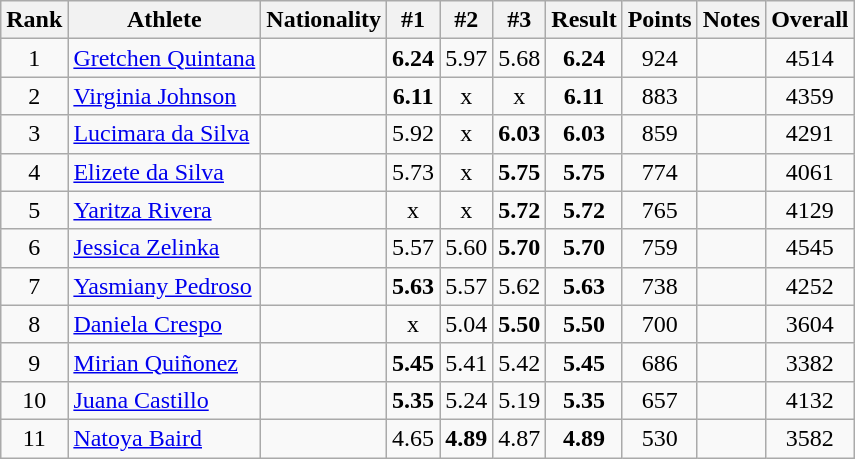<table class="wikitable sortable" style="text-align:center">
<tr>
<th>Rank</th>
<th>Athlete</th>
<th>Nationality</th>
<th>#1</th>
<th>#2</th>
<th>#3</th>
<th>Result</th>
<th>Points</th>
<th>Notes</th>
<th>Overall</th>
</tr>
<tr>
<td>1</td>
<td align=left><a href='#'>Gretchen Quintana</a></td>
<td align=left></td>
<td><strong>6.24</strong></td>
<td>5.97</td>
<td>5.68</td>
<td><strong>6.24</strong></td>
<td>924</td>
<td></td>
<td>4514</td>
</tr>
<tr>
<td>2</td>
<td align=left><a href='#'>Virginia Johnson</a></td>
<td align=left></td>
<td><strong>6.11</strong></td>
<td>x</td>
<td>x</td>
<td><strong>6.11</strong></td>
<td>883</td>
<td></td>
<td>4359</td>
</tr>
<tr>
<td>3</td>
<td align=left><a href='#'>Lucimara da Silva</a></td>
<td align=left></td>
<td>5.92</td>
<td>x</td>
<td><strong>6.03</strong></td>
<td><strong>6.03</strong></td>
<td>859</td>
<td></td>
<td>4291</td>
</tr>
<tr>
<td>4</td>
<td align=left><a href='#'>Elizete da Silva</a></td>
<td align=left></td>
<td>5.73</td>
<td>x</td>
<td><strong>5.75</strong></td>
<td><strong>5.75</strong></td>
<td>774</td>
<td></td>
<td>4061</td>
</tr>
<tr>
<td>5</td>
<td align=left><a href='#'>Yaritza Rivera</a></td>
<td align=left></td>
<td>x</td>
<td>x</td>
<td><strong>5.72</strong></td>
<td><strong>5.72</strong></td>
<td>765</td>
<td></td>
<td>4129</td>
</tr>
<tr>
<td>6</td>
<td align=left><a href='#'>Jessica Zelinka</a></td>
<td align=left></td>
<td>5.57</td>
<td>5.60</td>
<td><strong>5.70</strong></td>
<td><strong>5.70</strong></td>
<td>759</td>
<td></td>
<td>4545</td>
</tr>
<tr>
<td>7</td>
<td align=left><a href='#'>Yasmiany Pedroso</a></td>
<td align=left></td>
<td><strong>5.63</strong></td>
<td>5.57</td>
<td>5.62</td>
<td><strong>5.63</strong></td>
<td>738</td>
<td></td>
<td>4252</td>
</tr>
<tr>
<td>8</td>
<td align=left><a href='#'>Daniela Crespo</a></td>
<td align=left></td>
<td>x</td>
<td>5.04</td>
<td><strong>5.50</strong></td>
<td><strong>5.50</strong></td>
<td>700</td>
<td></td>
<td>3604</td>
</tr>
<tr>
<td>9</td>
<td align=left><a href='#'>Mirian Quiñonez</a></td>
<td align=left></td>
<td><strong>5.45</strong></td>
<td>5.41</td>
<td>5.42</td>
<td><strong>5.45</strong></td>
<td>686</td>
<td></td>
<td>3382</td>
</tr>
<tr>
<td>10</td>
<td align=left><a href='#'>Juana Castillo</a></td>
<td align=left></td>
<td><strong>5.35</strong></td>
<td>5.24</td>
<td>5.19</td>
<td><strong>5.35</strong></td>
<td>657</td>
<td></td>
<td>4132</td>
</tr>
<tr>
<td>11</td>
<td align=left><a href='#'>Natoya Baird</a></td>
<td align=left></td>
<td>4.65</td>
<td><strong>4.89</strong></td>
<td>4.87</td>
<td><strong>4.89</strong></td>
<td>530</td>
<td></td>
<td>3582</td>
</tr>
</table>
